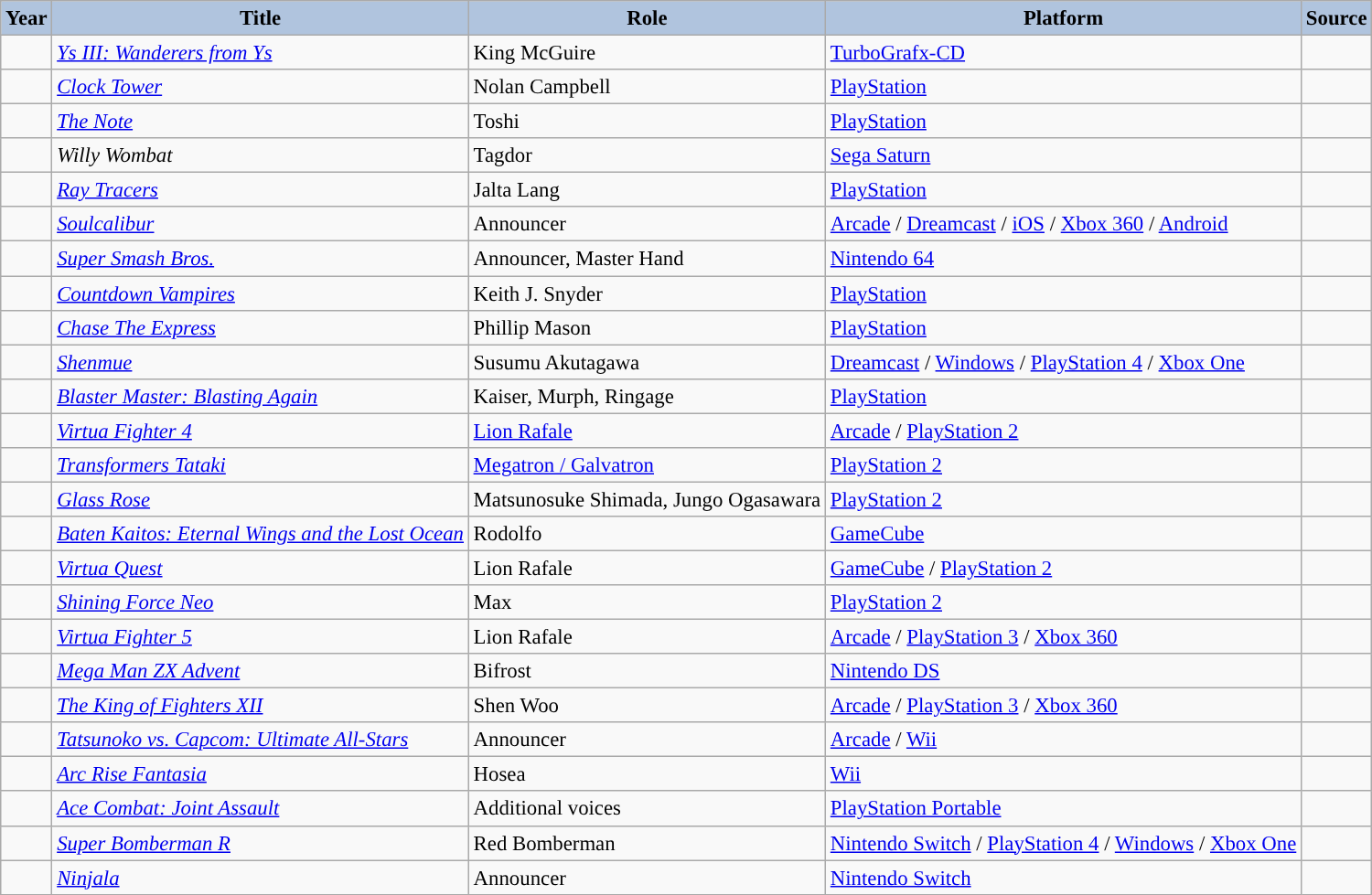<table class="wikitable sortable plainrowheaders" style="width=95%;  font-size: 95%;">
<tr>
<th style="background:#b0c4de">Year</th>
<th style="background:#b0c4de">Title</th>
<th style="background:#b0c4de">Role</th>
<th style="background:#b0c4de">Platform</th>
<th style="background:#b0c4de">Source</th>
</tr>
<tr>
<td></td>
<td><em><a href='#'>Ys III: Wanderers from Ys</a></em></td>
<td>King McGuire</td>
<td><a href='#'>TurboGrafx-CD</a></td>
<td></td>
</tr>
<tr>
<td></td>
<td><em><a href='#'>Clock Tower</a></em></td>
<td>Nolan Campbell</td>
<td><a href='#'>PlayStation</a></td>
<td></td>
</tr>
<tr>
<td></td>
<td><em><a href='#'>The Note</a></em></td>
<td>Toshi</td>
<td><a href='#'>PlayStation</a></td>
<td></td>
</tr>
<tr>
<td></td>
<td><em>Willy Wombat</em></td>
<td>Tagdor</td>
<td><a href='#'>Sega Saturn</a></td>
<td></td>
</tr>
<tr>
<td></td>
<td><em><a href='#'>Ray Tracers</a></em></td>
<td>Jalta Lang</td>
<td><a href='#'>PlayStation</a></td>
<td></td>
</tr>
<tr>
<td></td>
<td><em><a href='#'>Soulcalibur</a></em></td>
<td>Announcer</td>
<td><a href='#'>Arcade</a> / <a href='#'>Dreamcast</a> / <a href='#'>iOS</a> / <a href='#'>Xbox 360</a> / <a href='#'>Android</a></td>
<td></td>
</tr>
<tr>
<td></td>
<td><em><a href='#'>Super Smash Bros.</a></em></td>
<td>Announcer, Master Hand</td>
<td><a href='#'>Nintendo 64</a></td>
<td></td>
</tr>
<tr>
<td></td>
<td><em><a href='#'>Countdown Vampires</a></em></td>
<td>Keith J. Snyder</td>
<td><a href='#'>PlayStation</a></td>
<td></td>
</tr>
<tr>
<td></td>
<td><em><a href='#'>Chase The Express</a></em></td>
<td>Phillip Mason</td>
<td><a href='#'>PlayStation</a></td>
<td></td>
</tr>
<tr>
<td></td>
<td><em><a href='#'>Shenmue</a></em></td>
<td>Susumu Akutagawa</td>
<td><a href='#'>Dreamcast</a> / <a href='#'>Windows</a> / <a href='#'>PlayStation 4</a> / <a href='#'>Xbox One</a></td>
<td></td>
</tr>
<tr>
<td></td>
<td><em><a href='#'>Blaster Master: Blasting Again</a></em></td>
<td>Kaiser, Murph, Ringage</td>
<td><a href='#'>PlayStation</a></td>
<td></td>
</tr>
<tr>
<td></td>
<td><em><a href='#'>Virtua Fighter 4</a></em></td>
<td><a href='#'>Lion Rafale</a></td>
<td><a href='#'>Arcade</a> / <a href='#'>PlayStation 2</a></td>
<td></td>
</tr>
<tr>
<td></td>
<td><em><a href='#'>Transformers Tataki</a></em></td>
<td><a href='#'>Megatron / Galvatron</a></td>
<td><a href='#'>PlayStation 2</a></td>
<td></td>
</tr>
<tr>
<td></td>
<td><em><a href='#'>Glass Rose</a></em></td>
<td>Matsunosuke Shimada, Jungo Ogasawara</td>
<td><a href='#'>PlayStation 2</a></td>
<td></td>
</tr>
<tr>
<td></td>
<td><em><a href='#'>Baten Kaitos: Eternal Wings and the Lost Ocean</a></em></td>
<td>Rodolfo</td>
<td><a href='#'>GameCube</a></td>
<td></td>
</tr>
<tr>
<td></td>
<td><em><a href='#'>Virtua Quest</a></em></td>
<td>Lion Rafale</td>
<td><a href='#'>GameCube</a> / <a href='#'>PlayStation 2</a></td>
<td></td>
</tr>
<tr>
<td></td>
<td><em><a href='#'>Shining Force Neo</a></em></td>
<td>Max</td>
<td><a href='#'>PlayStation 2</a></td>
<td></td>
</tr>
<tr>
<td></td>
<td><em><a href='#'>Virtua Fighter 5</a></em></td>
<td>Lion Rafale</td>
<td><a href='#'>Arcade</a> / <a href='#'>PlayStation 3</a> / <a href='#'>Xbox 360</a></td>
<td></td>
</tr>
<tr>
<td></td>
<td><em><a href='#'>Mega Man ZX Advent</a></em></td>
<td>Bifrost</td>
<td><a href='#'>Nintendo DS</a></td>
<td></td>
</tr>
<tr>
<td></td>
<td><em><a href='#'>The King of Fighters XII</a></em></td>
<td>Shen Woo</td>
<td><a href='#'>Arcade</a> / <a href='#'>PlayStation 3</a> / <a href='#'>Xbox 360</a></td>
<td></td>
</tr>
<tr>
<td></td>
<td><em><a href='#'>Tatsunoko vs. Capcom: Ultimate All-Stars</a></em></td>
<td>Announcer</td>
<td><a href='#'>Arcade</a> / <a href='#'>Wii</a></td>
<td></td>
</tr>
<tr>
<td></td>
<td><em><a href='#'>Arc Rise Fantasia</a></em></td>
<td>Hosea</td>
<td><a href='#'>Wii</a></td>
<td></td>
</tr>
<tr>
<td></td>
<td><em><a href='#'>Ace Combat: Joint Assault</a></em></td>
<td>Additional voices</td>
<td><a href='#'>PlayStation Portable</a></td>
<td></td>
</tr>
<tr>
<td></td>
<td><em><a href='#'>Super Bomberman R</a></em></td>
<td>Red Bomberman</td>
<td><a href='#'>Nintendo Switch</a> / <a href='#'>PlayStation 4</a> / <a href='#'>Windows</a> / <a href='#'>Xbox One</a></td>
<td></td>
</tr>
<tr>
<td></td>
<td><em><a href='#'>Ninjala</a></em></td>
<td>Announcer</td>
<td><a href='#'>Nintendo Switch</a></td>
<td></td>
</tr>
</table>
